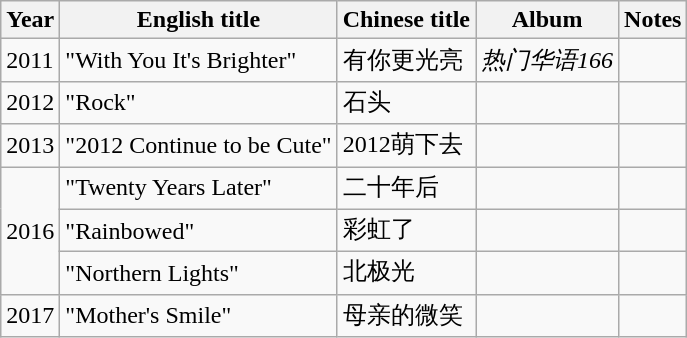<table class="wikitable">
<tr>
<th>Year</th>
<th>English title</th>
<th>Chinese title</th>
<th>Album</th>
<th class="unsortable">Notes</th>
</tr>
<tr>
<td>2011</td>
<td>"With You It's Brighter"</td>
<td>有你更光亮</td>
<td><em>热门华语166</em></td>
<td></td>
</tr>
<tr>
<td>2012</td>
<td>"Rock"</td>
<td>石头</td>
<td></td>
<td></td>
</tr>
<tr>
<td>2013</td>
<td>"2012 Continue to be Cute"</td>
<td>2012萌下去</td>
<td></td>
<td></td>
</tr>
<tr>
<td rowspan=3>2016</td>
<td>"Twenty Years Later"</td>
<td>二十年后</td>
<td></td>
<td></td>
</tr>
<tr>
<td>"Rainbowed"</td>
<td>彩虹了</td>
<td></td>
<td></td>
</tr>
<tr>
<td>"Northern Lights"</td>
<td>北极光</td>
<td></td>
<td></td>
</tr>
<tr>
<td>2017</td>
<td>"Mother's Smile"</td>
<td>母亲的微笑</td>
<td></td>
<td></td>
</tr>
</table>
